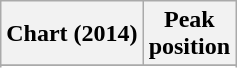<table class="wikitable sortable plainrowheaders" style="text-align:center">
<tr>
<th scope="col">Chart (2014)</th>
<th scope="col">Peak<br> position</th>
</tr>
<tr>
</tr>
<tr>
</tr>
</table>
